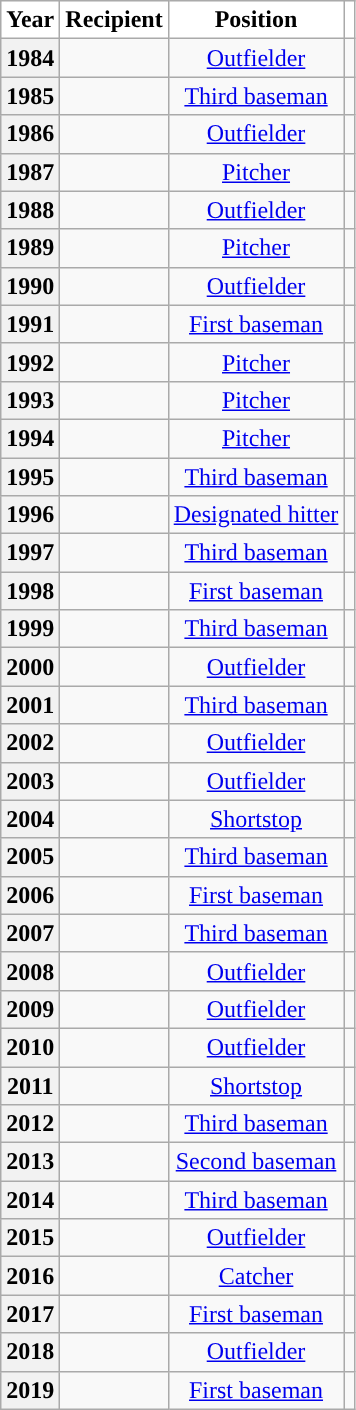<table class="wikitable sortable plainrowheaders" style="text-align:center">
<tr>
<th scope="col" style="background-color:#ffffff; border-top:#">Year</th>
<th scope="col" style="background-color:#ffffff; border-top:#">Recipient</th>
<th scope="col" style="background-color:#ffffff; border-top:#">Position</th>
<th scope="col" class="unsortable" style="background-color:#ffffff; border-top:#"></th>
</tr>
<tr>
<th scope="row" style="text-align:center">1984</th>
<td></td>
<td><a href='#'>Outfielder</a></td>
<td></td>
</tr>
<tr>
<th scope="row" style="text-align:center">1985</th>
<td></td>
<td><a href='#'>Third baseman</a></td>
<td></td>
</tr>
<tr>
<th scope="row" style="text-align:center">1986</th>
<td></td>
<td><a href='#'>Outfielder</a></td>
<td></td>
</tr>
<tr>
<th scope="row" style="text-align:center">1987</th>
<td></td>
<td><a href='#'>Pitcher</a></td>
<td></td>
</tr>
<tr>
<th scope="row" style="text-align:center">1988</th>
<td></td>
<td><a href='#'>Outfielder</a></td>
<td></td>
</tr>
<tr>
<th scope="row" style="text-align:center">1989</th>
<td></td>
<td><a href='#'>Pitcher</a></td>
<td></td>
</tr>
<tr>
<th scope="row" style="text-align:center">1990</th>
<td></td>
<td><a href='#'>Outfielder</a></td>
<td></td>
</tr>
<tr>
<th scope="row" style="text-align:center">1991</th>
<td></td>
<td><a href='#'>First baseman</a></td>
<td></td>
</tr>
<tr>
<th scope="row" style="text-align:center">1992</th>
<td></td>
<td><a href='#'>Pitcher</a></td>
<td></td>
</tr>
<tr>
<th scope="row" style="text-align:center">1993</th>
<td></td>
<td><a href='#'>Pitcher</a></td>
<td></td>
</tr>
<tr>
<th scope="row" style="text-align:center">1994</th>
<td></td>
<td><a href='#'>Pitcher</a></td>
<td></td>
</tr>
<tr>
<th scope="row" style="text-align:center">1995</th>
<td> </td>
<td><a href='#'>Third baseman</a></td>
<td></td>
</tr>
<tr>
<th scope="row" style="text-align:center">1996</th>
<td></td>
<td><a href='#'>Designated hitter</a></td>
<td></td>
</tr>
<tr>
<th scope="row" style="text-align:center">1997</th>
<td> </td>
<td><a href='#'>Third baseman</a></td>
<td></td>
</tr>
<tr>
<th scope="row" style="text-align:center">1998</th>
<td></td>
<td><a href='#'>First baseman</a></td>
<td></td>
</tr>
<tr>
<th scope="row" style="text-align:center">1999</th>
<td></td>
<td><a href='#'>Third baseman</a></td>
<td></td>
</tr>
<tr>
<th scope="row" style="text-align:center">2000</th>
<td></td>
<td><a href='#'>Outfielder</a></td>
<td></td>
</tr>
<tr>
<th scope="row" style="text-align:center">2001</th>
<td></td>
<td><a href='#'>Third baseman</a></td>
<td></td>
</tr>
<tr>
<th scope="row" style="text-align:center">2002</th>
<td></td>
<td><a href='#'>Outfielder</a></td>
<td></td>
</tr>
<tr>
<th scope="row" style="text-align:center">2003</th>
<td></td>
<td><a href='#'>Outfielder</a></td>
<td></td>
</tr>
<tr>
<th scope="row" style="text-align:center">2004</th>
<td></td>
<td><a href='#'>Shortstop</a></td>
<td></td>
</tr>
<tr>
<th scope="row" style="text-align:center">2005</th>
<td></td>
<td><a href='#'>Third baseman</a></td>
<td></td>
</tr>
<tr>
<th scope="row" style="text-align:center">2006</th>
<td></td>
<td><a href='#'>First baseman</a></td>
<td></td>
</tr>
<tr>
<th scope="row" style="text-align:center">2007</th>
<td></td>
<td><a href='#'>Third baseman</a></td>
<td></td>
</tr>
<tr>
<th scope="row" style="text-align:center">2008</th>
<td></td>
<td><a href='#'>Outfielder</a></td>
<td></td>
</tr>
<tr>
<th scope="row" style="text-align:center">2009</th>
<td></td>
<td><a href='#'>Outfielder</a></td>
<td></td>
</tr>
<tr>
<th scope="row" style="text-align:center">2010</th>
<td></td>
<td><a href='#'>Outfielder</a></td>
<td></td>
</tr>
<tr>
<th scope="row" style="text-align:center">2011</th>
<td></td>
<td><a href='#'>Shortstop</a></td>
<td></td>
</tr>
<tr>
<th scope="row" style="text-align:center">2012</th>
<td></td>
<td><a href='#'>Third baseman</a></td>
<td></td>
</tr>
<tr>
<th scope="row" style="text-align:center">2013</th>
<td></td>
<td><a href='#'>Second baseman</a></td>
<td></td>
</tr>
<tr>
<th scope="row" style="text-align:center">2014</th>
<td></td>
<td><a href='#'>Third baseman</a></td>
<td></td>
</tr>
<tr>
<th scope="row" style="text-align:center">2015</th>
<td></td>
<td><a href='#'>Outfielder</a></td>
<td></td>
</tr>
<tr>
<th scope="row" style="text-align:center">2016</th>
<td></td>
<td><a href='#'>Catcher</a></td>
<td></td>
</tr>
<tr>
<th scope="row" style="text-align:center">2017</th>
<td></td>
<td><a href='#'>First baseman</a></td>
<td></td>
</tr>
<tr>
<th scope="row" style="text-align:center">2018</th>
<td></td>
<td><a href='#'>Outfielder</a></td>
<td></td>
</tr>
<tr>
<th scope="row" style="text-align:center">2019</th>
<td></td>
<td><a href='#'>First baseman</a></td>
<td></td>
</tr>
</table>
